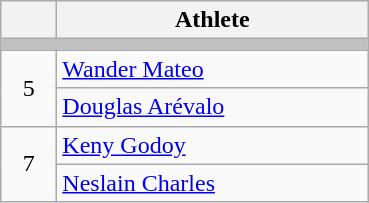<table class="wikitable">
<tr>
<th width="30"></th>
<th width="200">Athlete</th>
</tr>
<tr bgcolor="C0C0C0">
<td colspan=2></td>
</tr>
<tr>
<td align="center" rowspan=2>5</td>
<td> <a href='#'>Wander Mateo</a></td>
</tr>
<tr>
<td> <a href='#'>Douglas Arévalo</a></td>
</tr>
<tr>
<td align="center" rowspan=2>7</td>
<td> <a href='#'>Keny Godoy</a></td>
</tr>
<tr>
<td> <a href='#'>Neslain Charles</a></td>
</tr>
</table>
